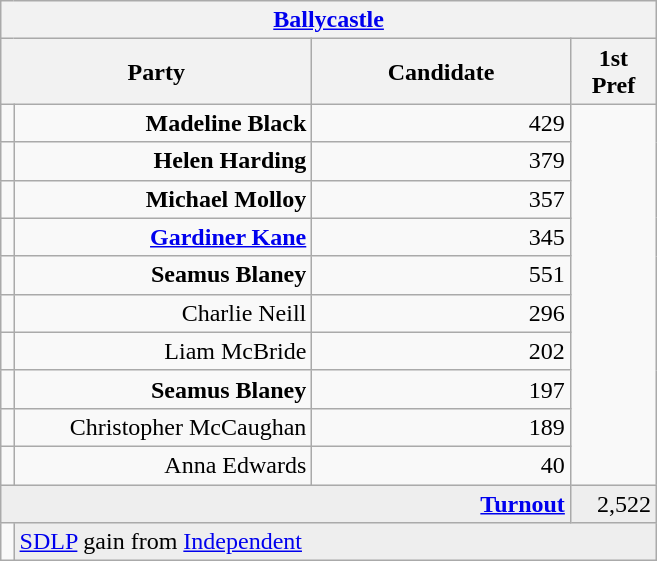<table class="wikitable">
<tr>
<th colspan="4" align="center"><a href='#'>Ballycastle</a></th>
</tr>
<tr>
<th colspan="2" align="center" width=200>Party</th>
<th width=165>Candidate</th>
<th width=50>1st Pref</th>
</tr>
<tr>
<td></td>
<td align="right"><strong>Madeline Black</strong></td>
<td align="right">429</td>
</tr>
<tr>
<td></td>
<td align="right"><strong>Helen Harding</strong></td>
<td align="right">379</td>
</tr>
<tr>
<td></td>
<td align="right"><strong>Michael Molloy</strong></td>
<td align="right">357</td>
</tr>
<tr>
<td></td>
<td align="right"><strong><a href='#'>Gardiner Kane</a></strong></td>
<td align="right">345</td>
</tr>
<tr>
<td></td>
<td align="right"><strong>Seamus Blaney</strong></td>
<td align="right">551</td>
</tr>
<tr>
<td></td>
<td align="right">Charlie Neill</td>
<td align="right">296</td>
</tr>
<tr>
<td></td>
<td align="right">Liam McBride</td>
<td align="right">202</td>
</tr>
<tr>
<td></td>
<td align="right"><strong>Seamus Blaney</strong></td>
<td align="right">197</td>
</tr>
<tr>
<td></td>
<td align="right">Christopher McCaughan</td>
<td align="right">189</td>
</tr>
<tr>
<td></td>
<td align="right">Anna Edwards</td>
<td align="right">40</td>
</tr>
<tr bgcolor="EEEEEE">
<td colspan=3 align="right"><strong><a href='#'>Turnout</a></strong></td>
<td align="right">2,522</td>
</tr>
<tr>
<td bgcolor=></td>
<td colspan=3 bgcolor="EEEEEE"><a href='#'>SDLP</a> gain from <a href='#'>Independent</a></td>
</tr>
</table>
